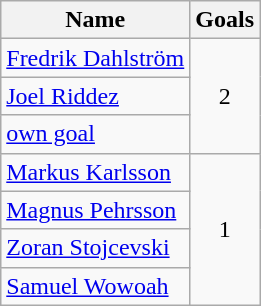<table class="wikitable">
<tr>
<th>Name</th>
<th>Goals</th>
</tr>
<tr>
<td> <a href='#'>Fredrik Dahlström</a></td>
<td rowspan="3" style="text-align:center;">2</td>
</tr>
<tr>
<td> <a href='#'>Joel Riddez</a></td>
</tr>
<tr>
<td><a href='#'>own goal</a></td>
</tr>
<tr>
<td> <a href='#'>Markus Karlsson</a></td>
<td rowspan="4" style="text-align:center;">1</td>
</tr>
<tr>
<td> <a href='#'>Magnus Pehrsson</a></td>
</tr>
<tr>
<td> <a href='#'>Zoran Stojcevski</a></td>
</tr>
<tr>
<td> <a href='#'>Samuel Wowoah</a></td>
</tr>
</table>
